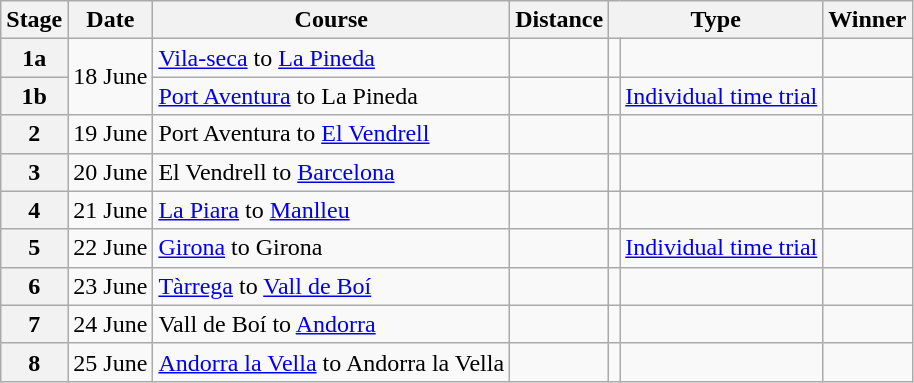<table class="wikitable">
<tr>
<th scope="col">Stage</th>
<th scope="col">Date</th>
<th scope="col">Course</th>
<th scope="col">Distance</th>
<th scope="col" colspan="2">Type</th>
<th scope="col">Winner</th>
</tr>
<tr>
<th scope="row">1a</th>
<td style="text-align:right;" rowspan=2>18 June</td>
<td><a href='#'>Vila-seca</a> to <a href='#'>La Pineda</a></td>
<td></td>
<td></td>
<td></td>
<td></td>
</tr>
<tr>
<th scope="row">1b</th>
<td><a href='#'>Port Aventura</a> to La Pineda</td>
<td></td>
<td></td>
<td><a href='#'>Individual time trial</a></td>
<td></td>
</tr>
<tr>
<th scope="row">2</th>
<td style="text-align:right;">19 June</td>
<td>Port Aventura to <a href='#'>El Vendrell</a></td>
<td></td>
<td></td>
<td></td>
<td></td>
</tr>
<tr>
<th scope="row">3</th>
<td style="text-align:right;">20 June</td>
<td>El Vendrell to <a href='#'>Barcelona</a></td>
<td></td>
<td></td>
<td></td>
<td></td>
</tr>
<tr>
<th scope="row">4</th>
<td style="text-align:right;">21 June</td>
<td><a href='#'>La Piara</a> to <a href='#'>Manlleu</a></td>
<td></td>
<td></td>
<td></td>
<td></td>
</tr>
<tr>
<th scope="row">5</th>
<td style="text-align:right;">22 June</td>
<td><a href='#'>Girona</a> to Girona</td>
<td></td>
<td></td>
<td><a href='#'>Individual time trial</a></td>
<td></td>
</tr>
<tr>
<th scope="row">6</th>
<td style="text-align:right;">23 June</td>
<td><a href='#'>Tàrrega</a> to <a href='#'>Vall de Boí</a></td>
<td></td>
<td></td>
<td></td>
<td></td>
</tr>
<tr>
<th scope="row">7</th>
<td style="text-align:right;">24 June</td>
<td>Vall de Boí to <a href='#'>Andorra</a></td>
<td></td>
<td></td>
<td></td>
<td></td>
</tr>
<tr>
<th scope="row">8</th>
<td style="text-align:right;">25 June</td>
<td><a href='#'>Andorra la Vella</a> to Andorra la Vella</td>
<td></td>
<td></td>
<td></td>
<td></td>
</tr>
</table>
